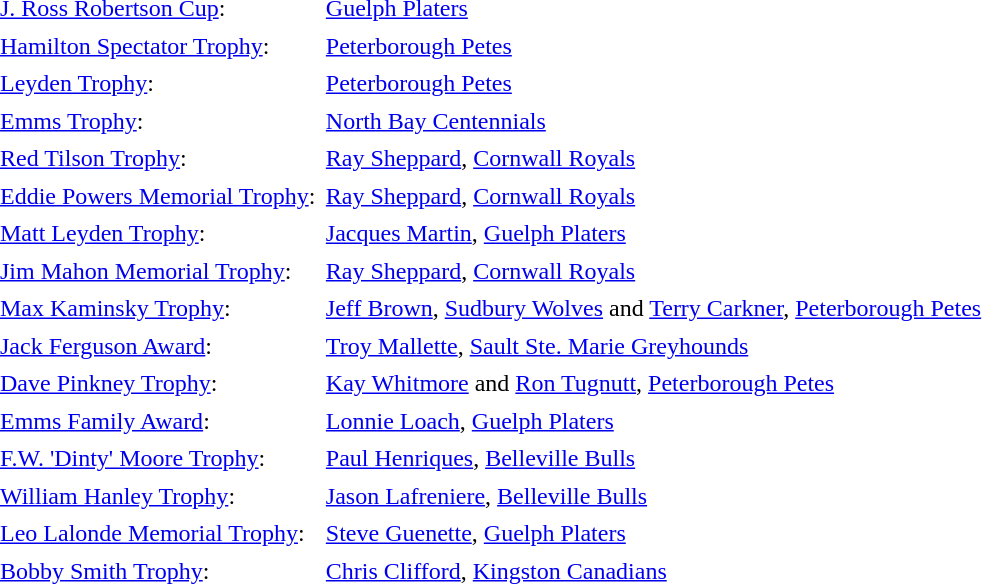<table cellpadding="3" cellspacing="1">
<tr>
<td><a href='#'>J. Ross Robertson Cup</a>:</td>
<td><a href='#'>Guelph Platers</a></td>
</tr>
<tr>
<td><a href='#'>Hamilton Spectator Trophy</a>:</td>
<td><a href='#'>Peterborough Petes</a></td>
</tr>
<tr>
<td><a href='#'>Leyden Trophy</a>:</td>
<td><a href='#'>Peterborough Petes</a></td>
</tr>
<tr>
<td><a href='#'>Emms Trophy</a>:</td>
<td><a href='#'>North Bay Centennials</a></td>
</tr>
<tr>
<td><a href='#'>Red Tilson Trophy</a>:</td>
<td><a href='#'>Ray Sheppard</a>, <a href='#'>Cornwall Royals</a></td>
</tr>
<tr>
<td><a href='#'>Eddie Powers Memorial Trophy</a>:</td>
<td><a href='#'>Ray Sheppard</a>, <a href='#'>Cornwall Royals</a></td>
</tr>
<tr>
<td><a href='#'>Matt Leyden Trophy</a>:</td>
<td><a href='#'>Jacques Martin</a>, <a href='#'>Guelph Platers</a></td>
</tr>
<tr>
<td><a href='#'>Jim Mahon Memorial Trophy</a>:</td>
<td><a href='#'>Ray Sheppard</a>, <a href='#'>Cornwall Royals</a></td>
</tr>
<tr>
<td><a href='#'>Max Kaminsky Trophy</a>:</td>
<td><a href='#'>Jeff Brown</a>, <a href='#'>Sudbury Wolves</a> and <a href='#'>Terry Carkner</a>, <a href='#'>Peterborough Petes</a></td>
</tr>
<tr>
<td><a href='#'>Jack Ferguson Award</a>:</td>
<td><a href='#'>Troy Mallette</a>, <a href='#'>Sault Ste. Marie Greyhounds</a></td>
</tr>
<tr>
<td><a href='#'>Dave Pinkney Trophy</a>:</td>
<td><a href='#'>Kay Whitmore</a> and <a href='#'>Ron Tugnutt</a>, <a href='#'>Peterborough Petes</a></td>
</tr>
<tr>
<td><a href='#'>Emms Family Award</a>:</td>
<td><a href='#'>Lonnie Loach</a>, <a href='#'>Guelph Platers</a></td>
</tr>
<tr>
<td><a href='#'>F.W. 'Dinty' Moore Trophy</a>:</td>
<td><a href='#'>Paul Henriques</a>, <a href='#'>Belleville Bulls</a></td>
</tr>
<tr>
<td><a href='#'>William Hanley Trophy</a>:</td>
<td><a href='#'>Jason Lafreniere</a>, <a href='#'>Belleville Bulls</a></td>
</tr>
<tr>
<td><a href='#'>Leo Lalonde Memorial Trophy</a>:</td>
<td><a href='#'>Steve Guenette</a>, <a href='#'>Guelph Platers</a></td>
</tr>
<tr>
<td><a href='#'>Bobby Smith Trophy</a>:</td>
<td><a href='#'>Chris Clifford</a>, <a href='#'>Kingston Canadians</a></td>
</tr>
</table>
